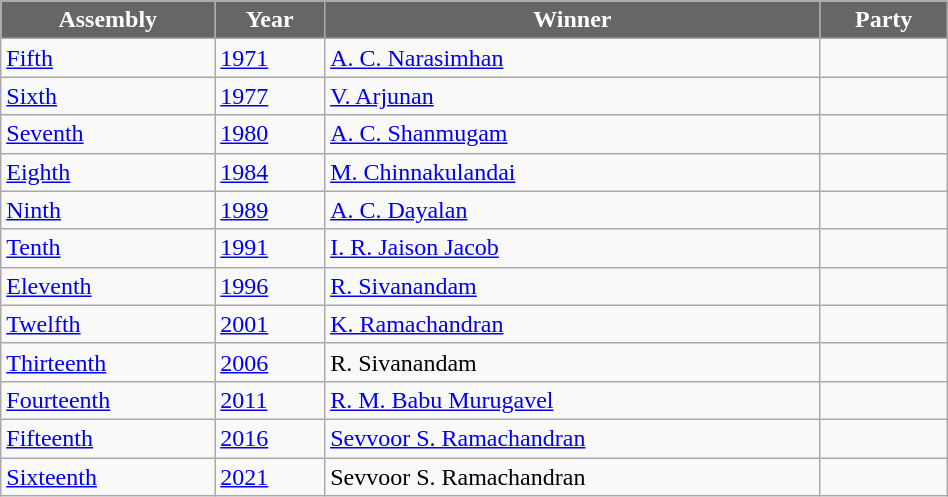<table class="wikitable" width="50%">
<tr>
<th style="background-color:#666666; color:white">Assembly</th>
<th style="background-color:#666666; color:white">Year</th>
<th style="background-color:#666666; color:white">Winner</th>
<th style="background-color:#666666; color:white" colspan="2">Party</th>
</tr>
<tr>
<td><a href='#'>Fifth</a></td>
<td><a href='#'>1971</a></td>
<td><a href='#'>A. C. Narasimhan</a></td>
<td></td>
</tr>
<tr>
<td><a href='#'>Sixth</a></td>
<td><a href='#'>1977</a></td>
<td><a href='#'>V. Arjunan</a></td>
<td></td>
</tr>
<tr>
<td><a href='#'>Seventh</a></td>
<td><a href='#'>1980</a></td>
<td><a href='#'>A. C. Shanmugam</a></td>
<td></td>
</tr>
<tr>
<td><a href='#'>Eighth</a></td>
<td><a href='#'>1984</a></td>
<td><a href='#'>M. Chinnakulandai</a></td>
<td></td>
</tr>
<tr>
<td><a href='#'>Ninth</a></td>
<td><a href='#'>1989</a></td>
<td><a href='#'>A. C. Dayalan</a></td>
<td></td>
</tr>
<tr>
<td><a href='#'>Tenth</a></td>
<td><a href='#'>1991</a></td>
<td><a href='#'>I. R. Jaison Jacob</a></td>
<td></td>
</tr>
<tr>
<td><a href='#'>Eleventh</a></td>
<td><a href='#'>1996</a></td>
<td><a href='#'>R. Sivanandam</a></td>
<td></td>
</tr>
<tr>
<td><a href='#'>Twelfth</a></td>
<td><a href='#'>2001</a></td>
<td><a href='#'>K. Ramachandran</a></td>
<td></td>
</tr>
<tr>
<td><a href='#'>Thirteenth</a></td>
<td><a href='#'>2006</a></td>
<td>R. Sivanandam</td>
<td></td>
</tr>
<tr>
<td><a href='#'>Fourteenth</a></td>
<td><a href='#'>2011</a></td>
<td><a href='#'>R. M. Babu Murugavel</a></td>
<td></td>
</tr>
<tr>
<td><a href='#'>Fifteenth</a></td>
<td><a href='#'>2016</a></td>
<td><a href='#'>Sevvoor S. Ramachandran</a></td>
<td></td>
</tr>
<tr>
<td><a href='#'>Sixteenth</a></td>
<td><a href='#'>2021</a></td>
<td>Sevvoor S. Ramachandran</td>
<td></td>
</tr>
</table>
